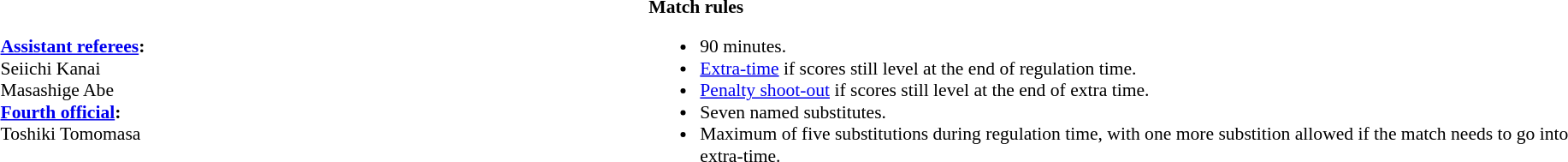<table style="width:100%;font-size:90%">
<tr>
<td><br><strong><a href='#'>Assistant referees</a>:</strong>
<br>Seiichi Kanai
<br>Masashige Abe
<br><strong><a href='#'>Fourth official</a>:</strong>
<br>Toshiki Tomomasa</td>
<td style="width:60%; vertical-align:top;"><br><strong>Match rules</strong><ul><li>90 minutes.</li><li><a href='#'>Extra-time</a> if scores still level at the end of regulation time.</li><li><a href='#'>Penalty shoot-out</a> if scores still level at the end of extra time.</li><li>Seven named substitutes.</li><li>Maximum of five substitutions during regulation time, with one more substition allowed if the match needs to go into extra-time.</li></ul></td>
</tr>
</table>
